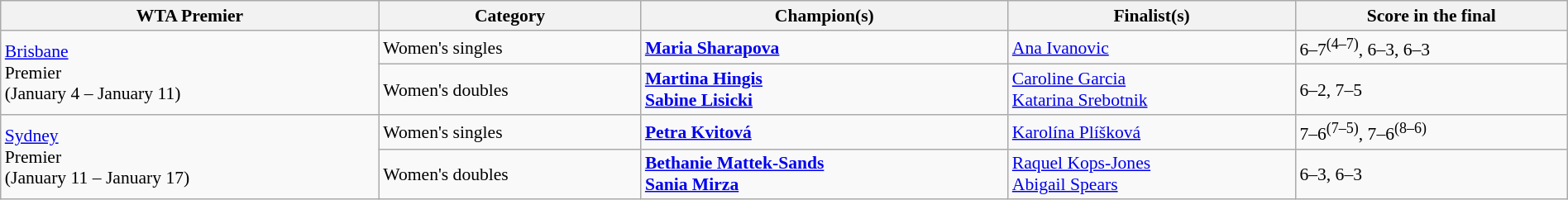<table class="wikitable"  style="font-size:90%; width:100%;">
<tr>
<th>WTA Premier</th>
<th>Category</th>
<th>Champion(s)</th>
<th>Finalist(s)</th>
<th>Score in the final</th>
</tr>
<tr>
<td rowspan="2"><a href='#'>Brisbane</a><br>Premier <br>(January 4 – January 11)</td>
<td>Women's singles</td>
<td> <strong><a href='#'>Maria Sharapova</a></strong></td>
<td> <a href='#'>Ana Ivanovic</a></td>
<td>6–7<sup>(4–7)</sup>, 6–3, 6–3</td>
</tr>
<tr>
<td>Women's doubles</td>
<td> <strong><a href='#'>Martina Hingis</a></strong> <br> <strong><a href='#'>Sabine Lisicki</a></strong></td>
<td> <a href='#'>Caroline Garcia</a>  <br> <a href='#'>Katarina Srebotnik</a></td>
<td>6–2, 7–5</td>
</tr>
<tr>
<td rowspan="2"><a href='#'>Sydney</a><br>Premier <br>(January 11 – January 17)</td>
<td>Women's singles</td>
<td> <strong><a href='#'>Petra Kvitová</a></strong></td>
<td> <a href='#'>Karolína Plíšková</a></td>
<td>7–6<sup>(7–5)</sup>, 7–6<sup>(8–6)</sup></td>
</tr>
<tr>
<td>Women's doubles</td>
<td> <strong><a href='#'>Bethanie Mattek-Sands</a></strong> <br> <strong><a href='#'>Sania Mirza</a></strong></td>
<td> <a href='#'>Raquel Kops-Jones</a> <br> <a href='#'>Abigail Spears</a></td>
<td>6–3, 6–3</td>
</tr>
</table>
